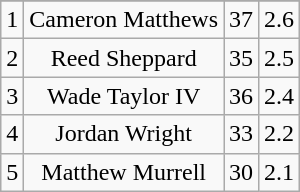<table class="wikitable sortable" style="text-align:center">
<tr>
</tr>
<tr>
<td>1</td>
<td>Cameron Matthews</td>
<td>37</td>
<td>2.6</td>
</tr>
<tr>
<td>2</td>
<td>Reed Sheppard</td>
<td>35</td>
<td>2.5</td>
</tr>
<tr>
<td>3</td>
<td>Wade Taylor IV</td>
<td>36</td>
<td>2.4</td>
</tr>
<tr>
<td>4</td>
<td>Jordan Wright</td>
<td>33</td>
<td>2.2</td>
</tr>
<tr>
<td>5</td>
<td>Matthew Murrell</td>
<td>30</td>
<td>2.1</td>
</tr>
</table>
